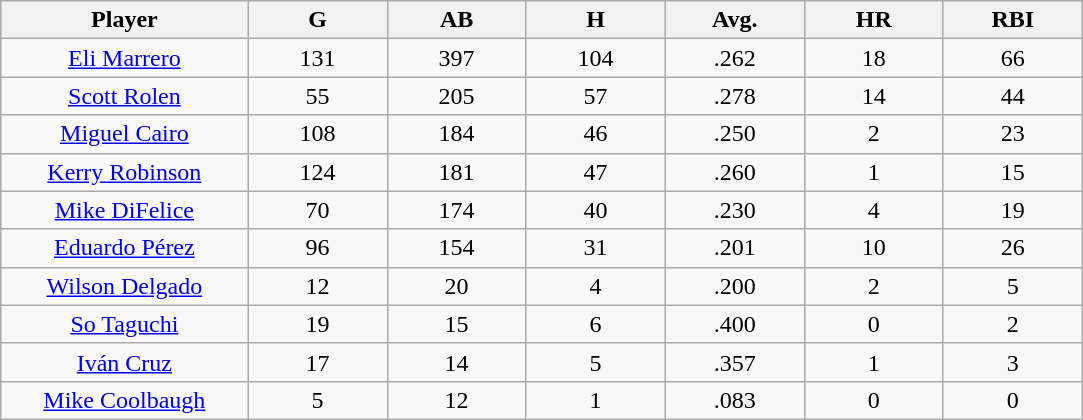<table class="wikitable sortable">
<tr>
<th bgcolor="#DDDDFF" width="16%">Player</th>
<th bgcolor="#DDDDFF" width="9%">G</th>
<th bgcolor="#DDDDFF" width="9%">AB</th>
<th bgcolor="#DDDDFF" width="9%">H</th>
<th bgcolor="#DDDDFF" width="9%">Avg.</th>
<th bgcolor="#DDDDFF" width="9%">HR</th>
<th bgcolor="#DDDDFF" width="9%">RBI</th>
</tr>
<tr align="center">
<td><a href='#'>Eli Marrero</a></td>
<td>131</td>
<td>397</td>
<td>104</td>
<td>.262</td>
<td>18</td>
<td>66</td>
</tr>
<tr align="center">
<td><a href='#'>Scott Rolen</a></td>
<td>55</td>
<td>205</td>
<td>57</td>
<td>.278</td>
<td>14</td>
<td>44</td>
</tr>
<tr align="center">
<td><a href='#'>Miguel Cairo</a></td>
<td>108</td>
<td>184</td>
<td>46</td>
<td>.250</td>
<td>2</td>
<td>23</td>
</tr>
<tr align="center">
<td><a href='#'>Kerry Robinson</a></td>
<td>124</td>
<td>181</td>
<td>47</td>
<td>.260</td>
<td>1</td>
<td>15</td>
</tr>
<tr align="center">
<td><a href='#'>Mike DiFelice</a></td>
<td>70</td>
<td>174</td>
<td>40</td>
<td>.230</td>
<td>4</td>
<td>19</td>
</tr>
<tr align="center">
<td><a href='#'>Eduardo Pérez</a></td>
<td>96</td>
<td>154</td>
<td>31</td>
<td>.201</td>
<td>10</td>
<td>26</td>
</tr>
<tr align="center">
<td><a href='#'>Wilson Delgado</a></td>
<td>12</td>
<td>20</td>
<td>4</td>
<td>.200</td>
<td>2</td>
<td>5</td>
</tr>
<tr align="center">
<td><a href='#'>So Taguchi</a></td>
<td>19</td>
<td>15</td>
<td>6</td>
<td>.400</td>
<td>0</td>
<td>2</td>
</tr>
<tr align="center">
<td><a href='#'>Iván Cruz</a></td>
<td>17</td>
<td>14</td>
<td>5</td>
<td>.357</td>
<td>1</td>
<td>3</td>
</tr>
<tr align="center">
<td><a href='#'>Mike Coolbaugh</a></td>
<td>5</td>
<td>12</td>
<td>1</td>
<td>.083</td>
<td>0</td>
<td>0</td>
</tr>
</table>
